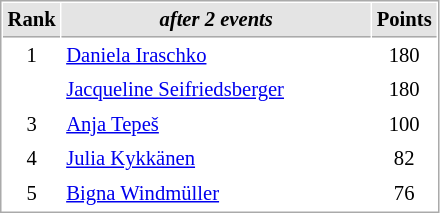<table cellspacing="1" cellpadding="3" style="border:1px solid #AAAAAA;font-size:86%">
<tr bgcolor="#E4E4E4">
<th style="border-bottom:1px solid #AAAAAA" width=10>Rank</th>
<th style="border-bottom:1px solid #AAAAAA" width=200><em>after 2 events</em></th>
<th style="border-bottom:1px solid #AAAAAA" width=20>Points</th>
</tr>
<tr>
<td align=center>1</td>
<td> <a href='#'>Daniela Iraschko</a></td>
<td align=center>180</td>
</tr>
<tr>
<td align=center></td>
<td> <a href='#'>Jacqueline Seifriedsberger</a></td>
<td align=center>180</td>
</tr>
<tr>
<td align=center>3</td>
<td> <a href='#'>Anja Tepeš</a></td>
<td align=center>100</td>
</tr>
<tr>
<td align=center>4</td>
<td> <a href='#'>Julia Kykkänen</a></td>
<td align=center>82</td>
</tr>
<tr>
<td align=center>5</td>
<td> <a href='#'>Bigna Windmüller</a></td>
<td align=center>76</td>
</tr>
</table>
